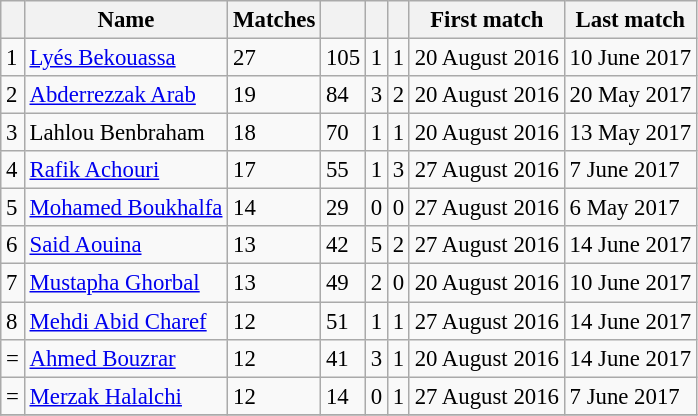<table class="wikitable" style="font-size: 95%;">
<tr>
<th scope="col"></th>
<th scope="col">Name</th>
<th scope="col">Matches</th>
<th scope="col"></th>
<th scope="col"></th>
<th scope="col"></th>
<th scope="col">First match</th>
<th scope="col">Last match</th>
</tr>
<tr>
<td>1</td>
<td align="left"><a href='#'>Lyés Bekouassa</a></td>
<td align="left">27</td>
<td>105</td>
<td>1</td>
<td>1</td>
<td>20 August 2016</td>
<td>10 June 2017</td>
</tr>
<tr>
<td>2</td>
<td align="left"><a href='#'>Abderrezzak Arab</a></td>
<td align="left">19</td>
<td>84</td>
<td>3</td>
<td>2</td>
<td>20 August 2016</td>
<td>20 May 2017</td>
</tr>
<tr>
<td>3</td>
<td align="left">Lahlou Benbraham</td>
<td align="left">18</td>
<td>70</td>
<td>1</td>
<td>1</td>
<td>20 August 2016</td>
<td>13 May 2017</td>
</tr>
<tr>
<td>4</td>
<td align="left"><a href='#'>Rafik Achouri</a></td>
<td align="left">17</td>
<td>55</td>
<td>1</td>
<td>3</td>
<td>27 August 2016</td>
<td>7 June 2017</td>
</tr>
<tr>
<td>5</td>
<td align="left"><a href='#'>Mohamed Boukhalfa</a></td>
<td align="left">14</td>
<td>29</td>
<td>0</td>
<td>0</td>
<td>27 August 2016</td>
<td>6 May 2017</td>
</tr>
<tr>
<td>6</td>
<td align="left"><a href='#'>Said Aouina</a></td>
<td align="left">13</td>
<td>42</td>
<td>5</td>
<td>2</td>
<td>27 August 2016</td>
<td>14 June 2017</td>
</tr>
<tr>
<td>7</td>
<td align="left"><a href='#'>Mustapha Ghorbal</a></td>
<td align="left">13</td>
<td>49</td>
<td>2</td>
<td>0</td>
<td>20 August 2016</td>
<td>10 June 2017</td>
</tr>
<tr>
<td>8</td>
<td align="left"><a href='#'>Mehdi Abid Charef</a></td>
<td align="left">12</td>
<td>51</td>
<td>1</td>
<td>1</td>
<td>27 August 2016</td>
<td>14 June 2017</td>
</tr>
<tr>
<td>=</td>
<td align="left"><a href='#'>Ahmed Bouzrar</a></td>
<td align="left">12</td>
<td>41</td>
<td>3</td>
<td>1</td>
<td>20 August 2016</td>
<td>14 June 2017</td>
</tr>
<tr>
<td>=</td>
<td align="left"><a href='#'>Merzak Halalchi</a></td>
<td align="left">12</td>
<td>14</td>
<td>0</td>
<td>1</td>
<td>27 August 2016</td>
<td>7 June 2017</td>
</tr>
<tr>
</tr>
</table>
